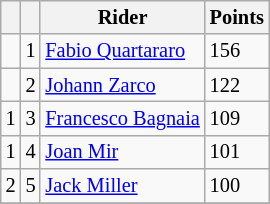<table class="wikitable" style="font-size: 85%;">
<tr>
<th></th>
<th></th>
<th>Rider</th>
<th>Points</th>
</tr>
<tr>
<td></td>
<td align=center>1</td>
<td> <a href='#'>Fabio Quartararo</a></td>
<td align=left>156</td>
</tr>
<tr>
<td></td>
<td align=center>2</td>
<td> <a href='#'>Johann Zarco</a></td>
<td align=left>122</td>
</tr>
<tr>
<td> 1</td>
<td align=center>3</td>
<td> <a href='#'>Francesco Bagnaia</a></td>
<td align=left>109</td>
</tr>
<tr>
<td> 1</td>
<td align=center>4</td>
<td> <a href='#'>Joan Mir</a></td>
<td align=left>101</td>
</tr>
<tr>
<td> 2</td>
<td align=center>5</td>
<td> <a href='#'>Jack Miller</a></td>
<td align=left>100</td>
</tr>
<tr>
</tr>
</table>
